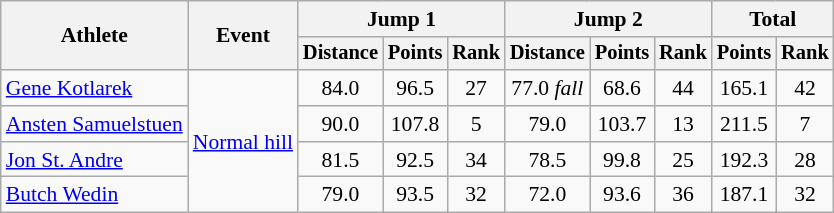<table class=wikitable style=font-size:90%;text-align:center>
<tr>
<th rowspan=2">Athlete</th>
<th rowspan=2>Event</th>
<th colspan=3>Jump 1</th>
<th colspan=3>Jump 2</th>
<th colspan=2>Total</th>
</tr>
<tr style=font-size:95%>
<th>Distance</th>
<th>Points</th>
<th>Rank</th>
<th>Distance</th>
<th>Points</th>
<th>Rank</th>
<th>Points</th>
<th>Rank</th>
</tr>
<tr>
<td align=left><a href='#'>Gene Kotlarek</a></td>
<td align=left rowspan=4><a href='#'>Normal hill</a></td>
<td>84.0</td>
<td>96.5</td>
<td>27</td>
<td>77.0 <em>fall</em></td>
<td>68.6</td>
<td>44</td>
<td>165.1</td>
<td>42</td>
</tr>
<tr>
<td align=left><a href='#'>Ansten Samuelstuen</a></td>
<td>90.0</td>
<td>107.8</td>
<td>5</td>
<td>79.0</td>
<td>103.7</td>
<td>13</td>
<td>211.5</td>
<td>7</td>
</tr>
<tr>
<td align=left><a href='#'>Jon St. Andre</a></td>
<td>81.5</td>
<td>92.5</td>
<td>34</td>
<td>78.5</td>
<td>99.8</td>
<td>25</td>
<td>192.3</td>
<td>28</td>
</tr>
<tr>
<td align=left><a href='#'>Butch Wedin</a></td>
<td>79.0</td>
<td>93.5</td>
<td>32</td>
<td>72.0</td>
<td>93.6</td>
<td>36</td>
<td>187.1</td>
<td>32</td>
</tr>
</table>
